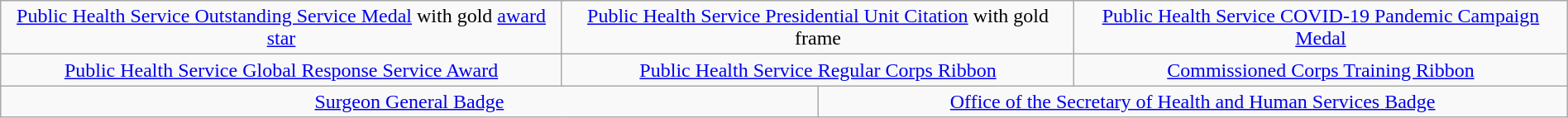<table class="wikitable" style="margin:1em auto; text-align:center;">
<tr>
<td colspan="2"><a href='#'>Public Health Service Outstanding Service Medal</a> with gold <a href='#'>award star</a></td>
<td colspan="2"><a href='#'>Public Health Service Presidential Unit Citation</a> with gold frame</td>
<td colspan="2"><a href='#'>Public Health Service COVID-19 Pandemic Campaign Medal</a></td>
</tr>
<tr>
<td colspan="2"><a href='#'>Public Health Service Global Response Service Award</a></td>
<td colspan="2"><a href='#'>Public Health Service Regular Corps Ribbon</a></td>
<td colspan="2"><a href='#'>Commissioned Corps Training Ribbon</a></td>
</tr>
<tr>
<td colspan="3"><a href='#'>Surgeon General Badge</a></td>
<td colspan="3"><a href='#'>Office of the Secretary of Health and Human Services Badge</a></td>
</tr>
</table>
